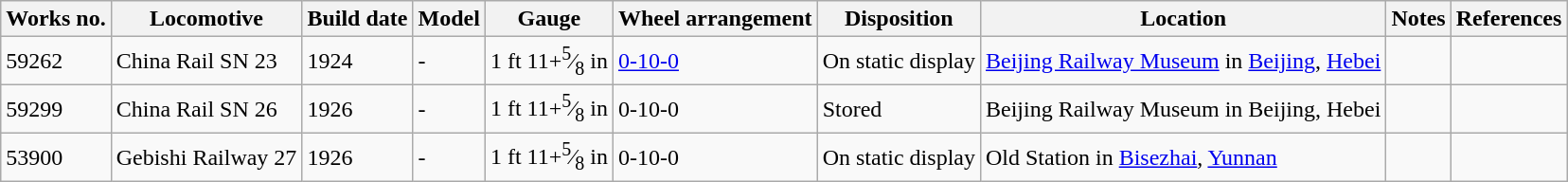<table class="wikitable">
<tr>
<th>Works no.</th>
<th>Locomotive</th>
<th>Build date</th>
<th>Model</th>
<th>Gauge</th>
<th>Wheel arrangement</th>
<th>Disposition</th>
<th>Location</th>
<th>Notes</th>
<th>References</th>
</tr>
<tr>
<td>59262</td>
<td>China Rail SN 23</td>
<td>1924</td>
<td>-</td>
<td>1 ft 11+<sup>5</sup>⁄<sub>8</sub> in</td>
<td><a href='#'>0-10-0</a></td>
<td>On static display</td>
<td><a href='#'>Beijing Railway Museum</a> in <a href='#'>Beijing</a>, <a href='#'>Hebei</a></td>
<td></td>
<td></td>
</tr>
<tr>
<td>59299</td>
<td>China Rail SN 26</td>
<td>1926</td>
<td>-</td>
<td>1 ft 11+<sup>5</sup>⁄<sub>8</sub> in</td>
<td>0-10-0</td>
<td>Stored</td>
<td>Beijing Railway Museum in Beijing, Hebei</td>
<td></td>
<td></td>
</tr>
<tr>
<td>53900</td>
<td>Gebishi Railway 27</td>
<td>1926</td>
<td>-</td>
<td>1 ft 11+<sup>5</sup>⁄<sub>8</sub> in</td>
<td>0-10-0</td>
<td>On static display</td>
<td>Old Station in <a href='#'>Bisezhai</a>, <a href='#'>Yunnan</a></td>
<td></td>
<td></td>
</tr>
</table>
